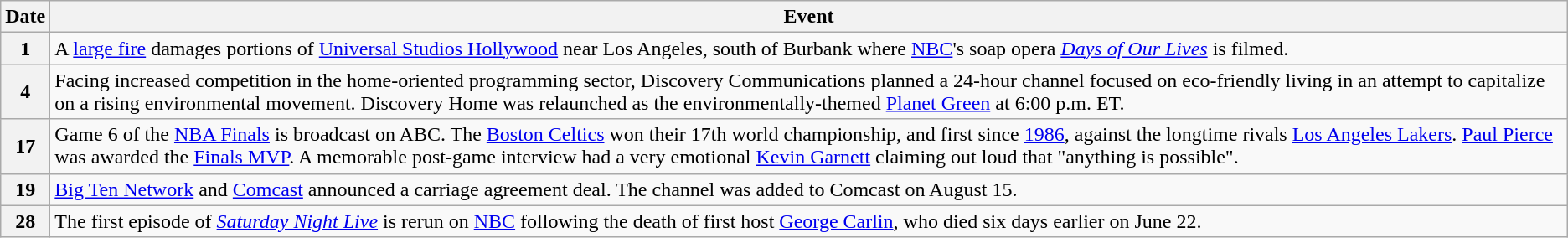<table class="wikitable">
<tr>
<th>Date</th>
<th>Event</th>
</tr>
<tr>
<th>1</th>
<td>A <a href='#'>large fire</a> damages portions of <a href='#'>Universal Studios Hollywood</a> near Los Angeles, south of Burbank where <a href='#'>NBC</a>'s soap opera <em><a href='#'>Days of Our Lives</a></em> is filmed.</td>
</tr>
<tr>
<th>4</th>
<td>Facing increased competition in the home-oriented programming sector, Discovery Communications planned a 24-hour channel focused on eco-friendly living in an attempt to capitalize on a rising environmental movement. Discovery Home was relaunched as the environmentally-themed <a href='#'>Planet Green</a> at 6:00 p.m. ET.</td>
</tr>
<tr>
<th>17</th>
<td>Game 6 of the <a href='#'>NBA Finals</a> is broadcast on ABC. The <a href='#'>Boston Celtics</a> won their 17th world championship, and first since <a href='#'>1986</a>, against the longtime rivals <a href='#'>Los Angeles Lakers</a>. <a href='#'>Paul Pierce</a> was awarded the <a href='#'>Finals MVP</a>. A memorable post-game interview had a very emotional <a href='#'>Kevin Garnett</a> claiming out loud that "anything is possible".</td>
</tr>
<tr>
<th>19</th>
<td><a href='#'>Big Ten Network</a> and <a href='#'>Comcast</a> announced a carriage agreement deal. The channel was added to Comcast on August 15.</td>
</tr>
<tr>
<th>28</th>
<td>The first episode of <em><a href='#'>Saturday Night Live</a></em> is rerun on <a href='#'>NBC</a> following the death of first host <a href='#'>George Carlin</a>, who died six days earlier on June 22.</td>
</tr>
</table>
